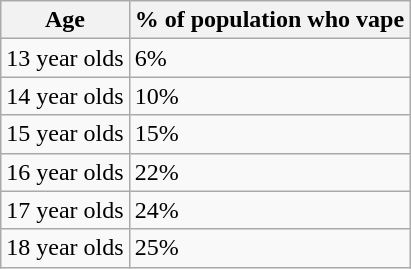<table class="wikitable">
<tr>
<th>Age</th>
<th>% of population who vape</th>
</tr>
<tr>
<td>13 year olds</td>
<td>6%</td>
</tr>
<tr>
<td>14 year olds</td>
<td>10%</td>
</tr>
<tr>
<td>15 year olds</td>
<td>15%</td>
</tr>
<tr>
<td>16 year olds</td>
<td>22%</td>
</tr>
<tr>
<td>17 year olds</td>
<td>24%</td>
</tr>
<tr>
<td>18 year olds</td>
<td>25%</td>
</tr>
</table>
